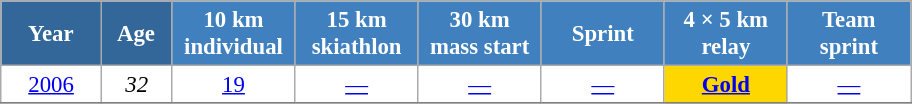<table class="wikitable" style="font-size:95%; text-align:center; border:grey solid 1px; border-collapse:collapse; background:#ffffff;">
<tr>
<th style="background-color:#369; color:white; width:60px;"> Year </th>
<th style="background-color:#369; color:white; width:40px;"> Age </th>
<th style="background-color:#4180be; color:white; width:75px;"> 10 km <br> individual </th>
<th style="background-color:#4180be; color:white; width:75px;"> 15 km <br> skiathlon </th>
<th style="background-color:#4180be; color:white; width:75px;"> 30 km <br> mass start </th>
<th style="background-color:#4180be; color:white; width:75px;"> Sprint </th>
<th style="background-color:#4180be; color:white; width:75px;"> 4 × 5 km <br> relay </th>
<th style="background-color:#4180be; color:white; width:75px;"> Team <br> sprint </th>
</tr>
<tr>
<td><a href='#'>2006</a></td>
<td><em>32</em></td>
<td><a href='#'>19</a></td>
<td><a href='#'>—</a></td>
<td><a href='#'>—</a></td>
<td><a href='#'>—</a></td>
<td style="background:gold;"><a href='#'><strong>Gold</strong></a></td>
<td><a href='#'>—</a></td>
</tr>
<tr>
</tr>
</table>
